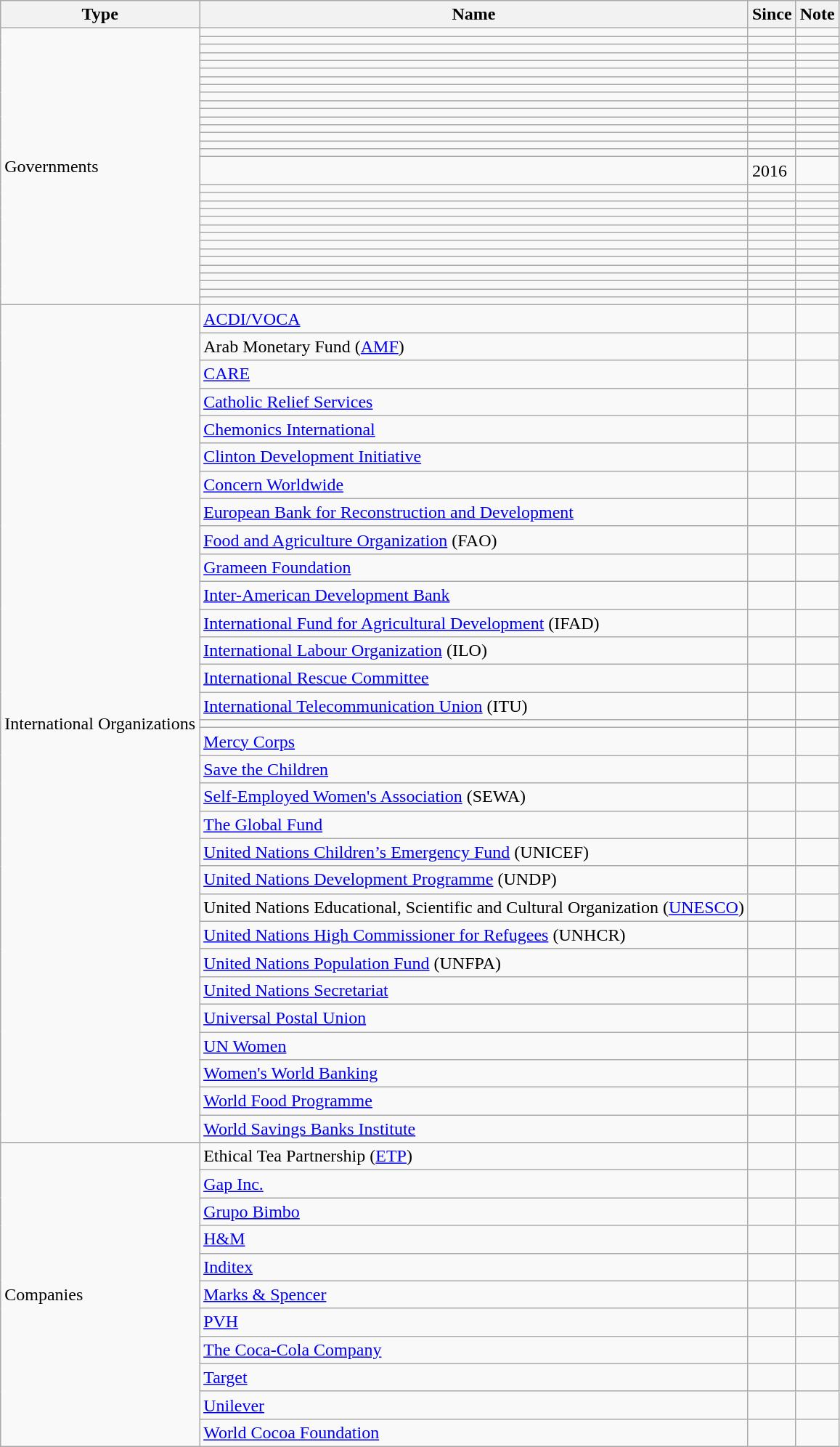<table class="wikitable sortable plainrowheaders">
<tr>
<th>Type</th>
<th>Name</th>
<th>Since</th>
<th>Note</th>
</tr>
<tr>
<td rowspan="32">Governments</td>
<td></td>
<td></td>
<td></td>
</tr>
<tr>
<td></td>
<td></td>
<td></td>
</tr>
<tr>
<td></td>
<td></td>
<td></td>
</tr>
<tr>
<td></td>
<td></td>
<td></td>
</tr>
<tr>
<td></td>
<td></td>
<td></td>
</tr>
<tr>
<td></td>
<td></td>
<td></td>
</tr>
<tr>
<td></td>
<td></td>
<td></td>
</tr>
<tr>
<td></td>
<td></td>
<td></td>
</tr>
<tr>
<td></td>
<td></td>
<td></td>
</tr>
<tr>
<td></td>
<td></td>
<td></td>
</tr>
<tr>
<td></td>
<td></td>
<td></td>
</tr>
<tr>
<td></td>
<td></td>
<td></td>
</tr>
<tr>
<td></td>
<td></td>
<td></td>
</tr>
<tr>
<td></td>
<td></td>
<td></td>
</tr>
<tr>
<td></td>
<td></td>
<td></td>
</tr>
<tr>
<td></td>
<td></td>
<td></td>
</tr>
<tr>
<td></td>
<td>2016</td>
<td></td>
</tr>
<tr>
<td></td>
<td></td>
<td></td>
</tr>
<tr>
<td></td>
<td></td>
<td></td>
</tr>
<tr>
<td></td>
<td></td>
<td></td>
</tr>
<tr>
<td></td>
<td></td>
<td></td>
</tr>
<tr>
<td></td>
<td></td>
<td></td>
</tr>
<tr>
<td></td>
<td></td>
<td></td>
</tr>
<tr>
<td></td>
<td></td>
<td></td>
</tr>
<tr>
<td></td>
<td></td>
<td></td>
</tr>
<tr>
<td></td>
<td></td>
<td></td>
</tr>
<tr>
<td></td>
<td></td>
<td></td>
</tr>
<tr>
<td></td>
<td></td>
<td></td>
</tr>
<tr>
<td></td>
<td></td>
<td></td>
</tr>
<tr>
<td></td>
<td></td>
<td></td>
</tr>
<tr>
<td></td>
<td></td>
<td></td>
</tr>
<tr>
<td></td>
<td></td>
<td></td>
</tr>
<tr>
<td rowspan="31">International Organizations</td>
<td><a href='#'>ACDI/VOCA</a></td>
<td></td>
<td></td>
</tr>
<tr>
<td>Arab Monetary Fund (<a href='#'>AMF</a>)</td>
<td></td>
<td></td>
</tr>
<tr>
<td><a href='#'>CARE</a></td>
<td></td>
<td></td>
</tr>
<tr>
<td><a href='#'>Catholic Relief Services</a></td>
<td></td>
<td></td>
</tr>
<tr>
<td><a href='#'>Chemonics International</a></td>
<td></td>
<td></td>
</tr>
<tr>
<td><a href='#'>Clinton Development Initiative</a></td>
<td></td>
<td></td>
</tr>
<tr>
<td><a href='#'>Concern Worldwide</a></td>
<td></td>
<td></td>
</tr>
<tr>
<td><a href='#'>European Bank for Reconstruction and Development</a></td>
<td></td>
<td></td>
</tr>
<tr>
<td><a href='#'>Food and Agriculture Organization</a> (FAO)</td>
<td></td>
<td></td>
</tr>
<tr>
<td><a href='#'>Grameen Foundation</a></td>
<td></td>
<td></td>
</tr>
<tr>
<td><a href='#'>Inter-American Development Bank</a></td>
<td></td>
<td></td>
</tr>
<tr>
<td><a href='#'>International Fund for Agricultural Development</a> (IFAD)</td>
<td></td>
<td></td>
</tr>
<tr>
<td><a href='#'>International Labour Organization</a> (ILO)</td>
<td></td>
<td></td>
</tr>
<tr>
<td><a href='#'>International Rescue Committee</a></td>
<td></td>
<td></td>
</tr>
<tr>
<td><a href='#'>International Telecommunication Union</a> (ITU)</td>
<td></td>
<td></td>
</tr>
<tr>
<td></td>
<td></td>
<td></td>
</tr>
<tr>
<td><a href='#'>Mercy Corps</a></td>
<td></td>
<td></td>
</tr>
<tr>
<td><a href='#'>Save the Children</a></td>
<td></td>
<td></td>
</tr>
<tr>
<td><a href='#'>Self-Employed Women's Association</a> (SEWA)</td>
<td></td>
<td></td>
</tr>
<tr>
<td><a href='#'>The Global Fund</a></td>
<td></td>
<td></td>
</tr>
<tr>
<td><a href='#'>United Nations Children’s Emergency Fund</a> (UNICEF)</td>
<td></td>
<td></td>
</tr>
<tr>
<td><a href='#'>United Nations Development Programme</a> (UNDP)</td>
<td></td>
<td></td>
</tr>
<tr>
<td>United Nations Educational, Scientific and Cultural Organization (<a href='#'>UNESCO</a>)</td>
<td></td>
<td></td>
</tr>
<tr>
<td><a href='#'>United Nations High Commissioner for Refugees</a> (UNHCR)</td>
<td></td>
<td></td>
</tr>
<tr>
<td><a href='#'>United Nations Population Fund</a> (UNFPA)</td>
<td></td>
<td></td>
</tr>
<tr>
<td><a href='#'>United Nations Secretariat</a></td>
<td></td>
<td></td>
</tr>
<tr>
<td><a href='#'>Universal Postal Union</a></td>
<td></td>
<td></td>
</tr>
<tr>
<td><a href='#'>UN Women</a></td>
<td></td>
<td></td>
</tr>
<tr>
<td><a href='#'>Women's World Banking</a></td>
<td></td>
<td></td>
</tr>
<tr>
<td><a href='#'>World Food Programme</a></td>
<td></td>
<td></td>
</tr>
<tr>
<td><a href='#'>World Savings Banks Institute</a></td>
<td></td>
<td></td>
</tr>
<tr>
<td rowspan="11">Companies</td>
<td>Ethical Tea Partnership (<a href='#'>ETP</a>)</td>
<td></td>
<td></td>
</tr>
<tr>
<td><a href='#'>Gap Inc.</a></td>
<td></td>
<td></td>
</tr>
<tr>
<td><a href='#'>Grupo Bimbo</a></td>
<td></td>
<td></td>
</tr>
<tr>
<td><a href='#'>H&M</a></td>
<td></td>
<td></td>
</tr>
<tr>
<td><a href='#'>Inditex</a></td>
<td></td>
<td></td>
</tr>
<tr>
<td><a href='#'>Marks & Spencer</a></td>
<td></td>
<td></td>
</tr>
<tr>
<td><a href='#'>PVH</a></td>
<td></td>
<td></td>
</tr>
<tr>
<td><a href='#'>The Coca-Cola Company</a></td>
<td></td>
<td></td>
</tr>
<tr>
<td><a href='#'>Target</a></td>
<td></td>
<td></td>
</tr>
<tr>
<td><a href='#'>Unilever</a></td>
<td></td>
<td></td>
</tr>
<tr>
<td><a href='#'>World Cocoa Foundation</a></td>
<td></td>
<td></td>
</tr>
</table>
